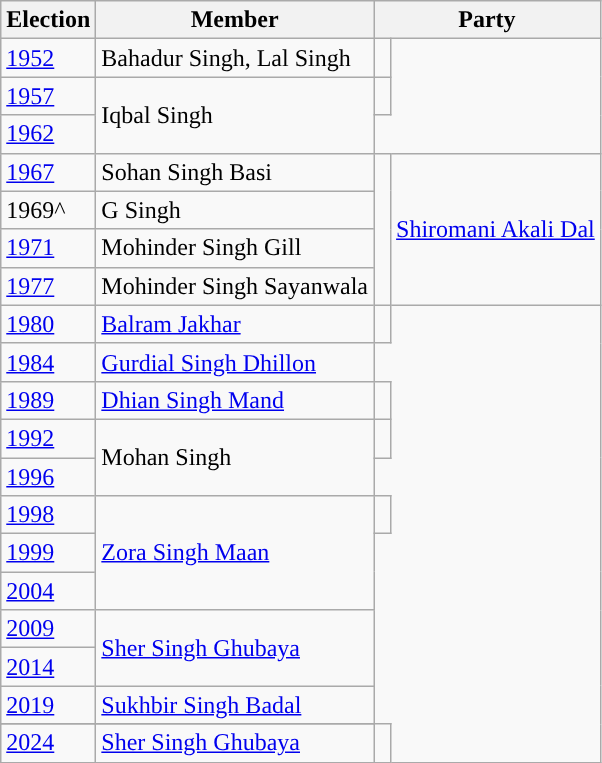<table class="wikitable sortable">
<tr>
<th>Election</th>
<th>Member</th>
<th colspan="2">Party</th>
</tr>
<tr>
<td><a href='#'>1952</a></td>
<td>Bahadur Singh, Lal Singh</td>
<td></td>
</tr>
<tr>
<td><a href='#'>1957</a></td>
<td rowspan="2">Iqbal Singh</td>
<td></td>
</tr>
<tr>
<td><a href='#'>1962</a></td>
</tr>
<tr>
<td><a href='#'>1967</a></td>
<td>Sohan Singh Basi</td>
<td rowspan="4" width="4px" style="background-color: "></td>
<td rowspan="4"><a href='#'>Shiromani Akali Dal</a></td>
</tr>
<tr>
<td>1969^</td>
<td>G Singh</td>
</tr>
<tr>
<td><a href='#'>1971</a></td>
<td>Mohinder Singh Gill</td>
</tr>
<tr>
<td><a href='#'>1977</a></td>
<td>Mohinder Singh Sayanwala</td>
</tr>
<tr>
<td><a href='#'>1980</a></td>
<td><a href='#'>Balram Jakhar</a></td>
<td></td>
</tr>
<tr>
<td><a href='#'>1984</a></td>
<td><a href='#'>Gurdial Singh Dhillon</a></td>
</tr>
<tr>
<td><a href='#'>1989</a></td>
<td><a href='#'>Dhian Singh Mand</a></td>
<td></td>
</tr>
<tr>
<td><a href='#'>1992</a></td>
<td rowspan="2">Mohan Singh</td>
<td></td>
</tr>
<tr>
<td><a href='#'>1996</a></td>
</tr>
<tr>
<td><a href='#'>1998</a></td>
<td rowspan="3"><a href='#'>Zora Singh Maan</a></td>
<td></td>
</tr>
<tr>
<td><a href='#'>1999</a></td>
</tr>
<tr>
<td><a href='#'>2004</a></td>
</tr>
<tr>
<td><a href='#'>2009</a></td>
<td rowspan="2"><a href='#'>Sher Singh Ghubaya</a></td>
</tr>
<tr>
<td><a href='#'>2014</a></td>
</tr>
<tr>
<td><a href='#'>2019</a></td>
<td><a href='#'>Sukhbir Singh Badal</a></td>
</tr>
<tr>
</tr>
<tr>
<td><a href='#'>2024</a></td>
<td><a href='#'>Sher Singh Ghubaya</a></td>
<td></td>
</tr>
</table>
